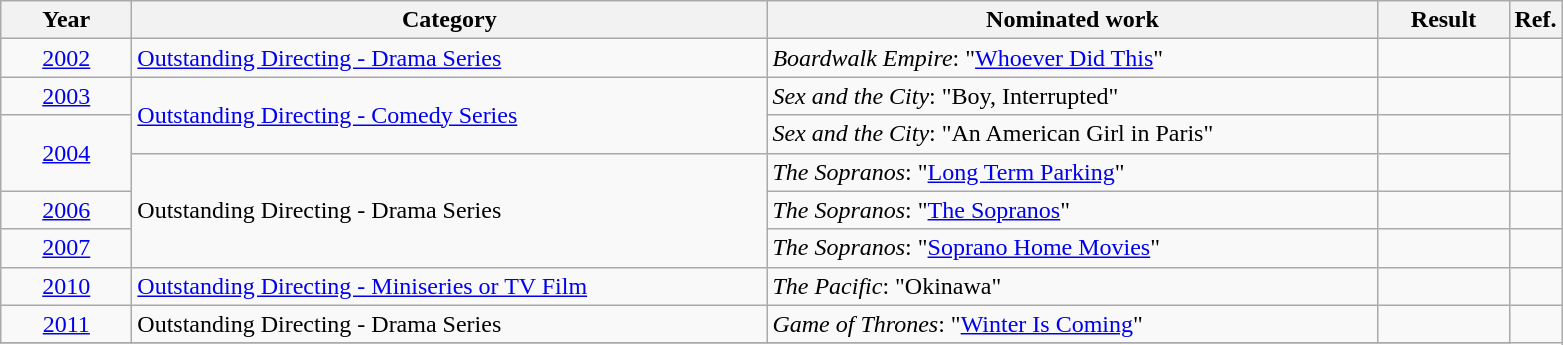<table class=wikitable>
<tr>
<th scope="col" style="width:5em;">Year</th>
<th scope="col" style="width:26em;">Category</th>
<th scope="col" style="width:25em;">Nominated work</th>
<th scope="col" style="width:5em;">Result</th>
<th>Ref.</th>
</tr>
<tr>
<td style="text-align:center;"><a href='#'>2002</a></td>
<td><a href='#'>Outstanding Directing - Drama Series</a></td>
<td><em>Boardwalk Empire</em>: "<a href='#'>Whoever Did This</a>"</td>
<td></td>
<td></td>
</tr>
<tr>
<td style="text-align:center;"><a href='#'>2003</a></td>
<td rowspan=2><a href='#'>Outstanding Directing - Comedy Series</a></td>
<td><em>Sex and the City</em>: "Boy, Interrupted"</td>
<td></td>
<td></td>
</tr>
<tr>
<td style="text-align:center;", rowspan=2><a href='#'>2004</a></td>
<td><em>Sex and the City</em>: "An American Girl in Paris"</td>
<td></td>
<td rowspan=2></td>
</tr>
<tr>
<td rowspan=3>Outstanding Directing - Drama Series</td>
<td><em>The Sopranos</em>: "<a href='#'>Long Term Parking</a>"</td>
<td></td>
</tr>
<tr>
<td style="text-align:center;"><a href='#'>2006</a></td>
<td><em>The Sopranos</em>: "<a href='#'>The Sopranos</a>"</td>
<td></td>
<td></td>
</tr>
<tr>
<td style="text-align:center;"><a href='#'>2007</a></td>
<td><em>The Sopranos</em>: "<a href='#'>Soprano Home Movies</a>"</td>
<td></td>
<td></td>
</tr>
<tr>
<td style="text-align:center;"><a href='#'>2010</a></td>
<td><a href='#'>Outstanding Directing - Miniseries or TV Film</a></td>
<td><em>The Pacific</em>: "Okinawa"</td>
<td></td>
<td></td>
</tr>
<tr>
<td style="text-align:center;"><a href='#'>2011</a></td>
<td>Outstanding Directing - Drama Series</td>
<td><em>Game of Thrones</em>: "<a href='#'>Winter Is Coming</a>"</td>
<td></td>
</tr>
<tr>
</tr>
</table>
